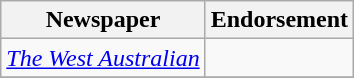<table class="wikitable">
<tr>
<th>Newspaper</th>
<th colspan="2">Endorsement</th>
</tr>
<tr>
<td><em><a href='#'>The West Australian</a></em></td>
<td></td>
</tr>
<tr>
</tr>
</table>
